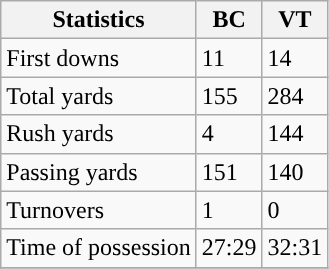<table class="wikitable" style="float: left;">
<tr>
<th>Statistics</th>
<th>BC</th>
<th>VT</th>
</tr>
<tr>
<td>First downs</td>
<td>11</td>
<td>14</td>
</tr>
<tr>
<td>Total yards</td>
<td>155</td>
<td>284</td>
</tr>
<tr>
<td>Rush yards</td>
<td>4</td>
<td>144</td>
</tr>
<tr>
<td>Passing yards</td>
<td>151</td>
<td>140</td>
</tr>
<tr>
<td>Turnovers</td>
<td>1</td>
<td>0</td>
</tr>
<tr>
<td>Time of possession</td>
<td>27:29</td>
<td>32:31</td>
</tr>
<tr>
</tr>
</table>
